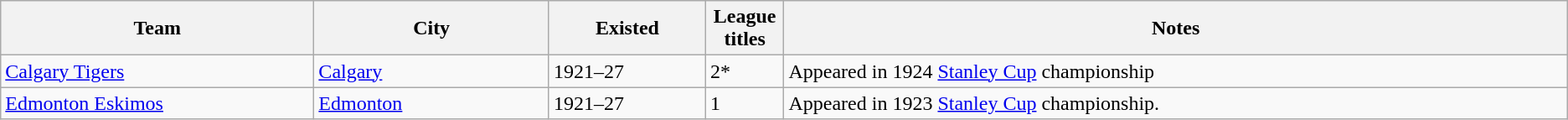<table class="wikitable">
<tr>
<th bgcolor="#DDDDFF" width="20%">Team</th>
<th bgcolor="#DDDDFF" width="15%">City</th>
<th bgcolor="#DDDDFF" width="10%">Existed</th>
<th bgcolor="#DDDDFF" width="5%">League titles</th>
<th bgcolor="#DDDDFF" width="50%">Notes</th>
</tr>
<tr>
<td><a href='#'>Calgary Tigers</a></td>
<td><a href='#'>Calgary</a></td>
<td>1921–27</td>
<td>2*</td>
<td>Appeared in 1924 <a href='#'>Stanley Cup</a> championship</td>
</tr>
<tr>
<td><a href='#'>Edmonton Eskimos</a></td>
<td><a href='#'>Edmonton</a></td>
<td>1921–27</td>
<td>1</td>
<td>Appeared in 1923 <a href='#'>Stanley Cup</a> championship.</td>
</tr>
</table>
